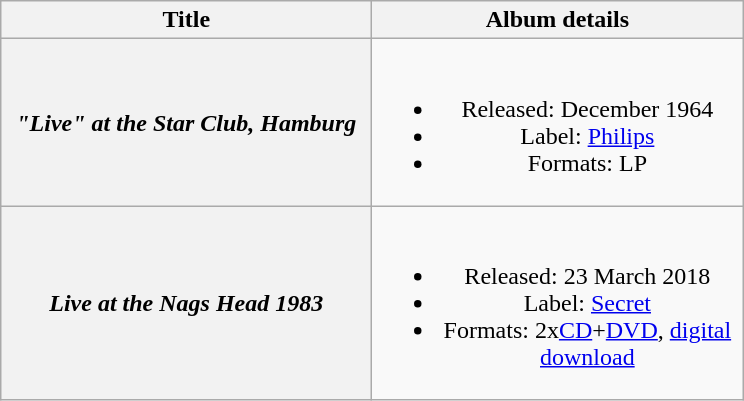<table class="wikitable plainrowheaders" style="text-align:center;">
<tr>
<th scope="col" style="width:15em;">Title</th>
<th scope="col" style="width:15em;">Album details</th>
</tr>
<tr>
<th scope="row"><em>"Live" at the Star Club, Hamburg</em></th>
<td><br><ul><li>Released: December 1964</li><li>Label: <a href='#'>Philips</a></li><li>Formats: LP</li></ul></td>
</tr>
<tr>
<th scope="row"><em>Live at the Nags Head 1983</em></th>
<td><br><ul><li>Released: 23 March 2018</li><li>Label: <a href='#'>Secret</a></li><li>Formats: 2x<a href='#'>CD</a>+<a href='#'>DVD</a>, <a href='#'>digital download</a></li></ul></td>
</tr>
</table>
